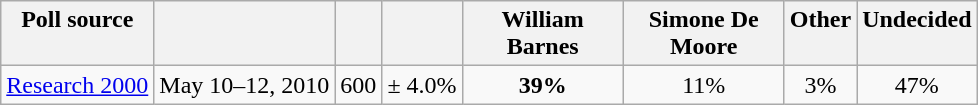<table class="wikitable" style="text-align:center">
<tr valign=top>
<th>Poll source</th>
<th></th>
<th></th>
<th></th>
<th style="width:100px;">William<br>Barnes</th>
<th style="width:100px;">Simone De<br>Moore</th>
<th>Other</th>
<th>Undecided</th>
</tr>
<tr>
<td><a href='#'>Research 2000</a></td>
<td>May 10–12, 2010</td>
<td>600</td>
<td>± 4.0%</td>
<td><strong>39%</strong></td>
<td>11%</td>
<td>3%</td>
<td>47%</td>
</tr>
</table>
